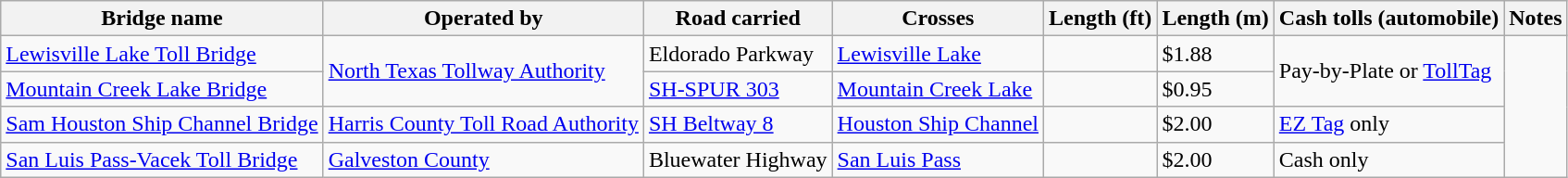<table class=wikitable>
<tr>
<th scope=col>Bridge name</th>
<th scope=col>Operated by</th>
<th scope=col>Road carried</th>
<th scope=col>Crosses</th>
<th scope=col>Length (ft)</th>
<th scope=col>Length (m)</th>
<th scope=col>Cash tolls (automobile)</th>
<th scope=col>Notes</th>
</tr>
<tr>
<td><a href='#'>Lewisville Lake Toll Bridge</a></td>
<td rowspan="2"><a href='#'>North Texas Tollway Authority</a></td>
<td>Eldorado Parkway</td>
<td><a href='#'>Lewisville Lake</a></td>
<td></td>
<td>$1.88</td>
<td rowspan="2">Pay-by-Plate or <a href='#'>TollTag</a></td>
</tr>
<tr>
<td><a href='#'>Mountain Creek Lake Bridge</a></td>
<td><a href='#'>SH-SPUR 303</a></td>
<td><a href='#'>Mountain Creek Lake</a></td>
<td></td>
<td>$0.95</td>
</tr>
<tr>
<td><a href='#'>Sam Houston Ship Channel Bridge</a></td>
<td><a href='#'>Harris County Toll Road Authority</a></td>
<td><a href='#'>SH Beltway 8</a></td>
<td><a href='#'>Houston Ship Channel</a></td>
<td></td>
<td>$2.00</td>
<td><a href='#'>EZ Tag</a> only</td>
</tr>
<tr>
<td><a href='#'>San Luis Pass-Vacek Toll Bridge</a></td>
<td><a href='#'>Galveston County</a></td>
<td>Bluewater Highway</td>
<td><a href='#'>San Luis Pass</a></td>
<td></td>
<td>$2.00</td>
<td>Cash only</td>
</tr>
</table>
